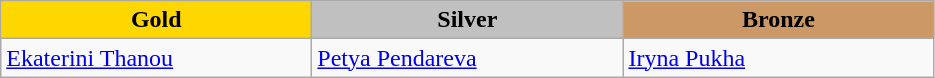<table class="wikitable" style="text-align:left">
<tr align="center">
<td width=200 bgcolor=gold><strong>Gold</strong></td>
<td width=200 bgcolor=silver><strong>Silver</strong></td>
<td width=200 bgcolor=CC9966><strong>Bronze</strong></td>
</tr>
<tr>
<td><a href='#'>Ekaterini Thanou</a><br><em></em></td>
<td><a href='#'>Petya Pendareva</a><br><em></em></td>
<td><a href='#'>Iryna Pukha</a><br><em></em></td>
</tr>
</table>
